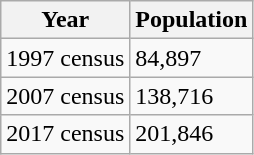<table class="wikitable">
<tr>
<th>Year</th>
<th>Population</th>
</tr>
<tr>
<td>1997 census</td>
<td>84,897</td>
</tr>
<tr>
<td>2007 census</td>
<td>138,716</td>
</tr>
<tr>
<td>2017 census</td>
<td>201,846</td>
</tr>
</table>
